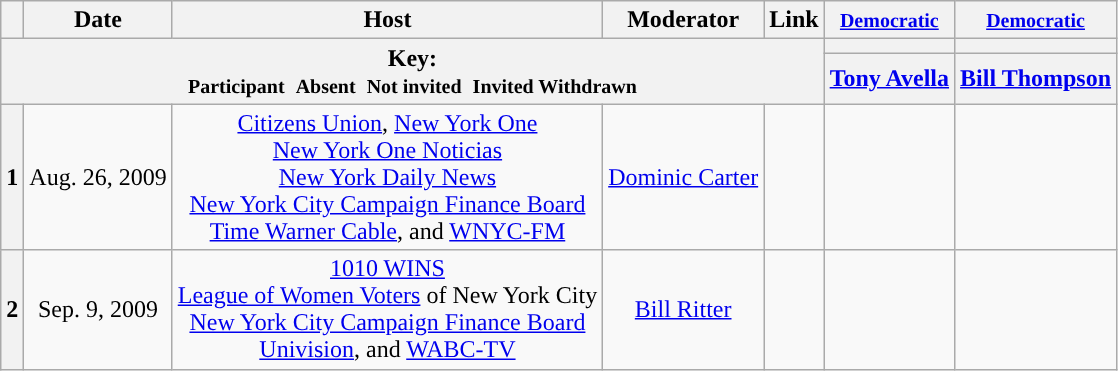<table class="wikitable" style="text-align:center;">
<tr>
<th scope="col"></th>
<th scope="col">Date</th>
<th scope="col">Host</th>
<th scope="col">Moderator</th>
<th scope="col">Link</th>
<th scope="col"><small><a href='#'>Democratic</a></small></th>
<th scope="col"><small><a href='#'>Democratic</a></small></th>
</tr>
<tr>
<th colspan="5" rowspan="2">Key:<br> <small>Participant </small>  <small>Absent </small>  <small>Not invited </small>  <small>Invited  Withdrawn</small></th>
<th scope="col" style="background:"></th>
<th scope="col" style="background:"></th>
</tr>
<tr>
<th scope="col"><a href='#'>Tony Avella</a></th>
<th scope="col"><a href='#'>Bill Thompson</a></th>
</tr>
<tr>
<th>1</th>
<td style="white-space:nowrap;">Aug. 26, 2009</td>
<td style="white-space:nowrap;"><a href='#'>Citizens Union</a>, <a href='#'>New York One</a><br><a href='#'>New York One Noticias</a><br><a href='#'>New York Daily News</a><br><a href='#'>New York City Campaign Finance Board</a><br><a href='#'>Time Warner Cable</a>, and <a href='#'>WNYC-FM</a></td>
<td style="white-space:nowrap;"><a href='#'>Dominic Carter</a></td>
<td style="white-space:nowrap;"></td>
<td></td>
<td></td>
</tr>
<tr>
<th>2</th>
<td style="white-space:nowrap;">Sep. 9, 2009</td>
<td style="white-space:nowrap;"><a href='#'>1010 WINS</a><br><a href='#'>League of Women Voters</a> of New York City<br><a href='#'>New York City Campaign Finance Board</a><br><a href='#'>Univision</a>, and <a href='#'>WABC-TV</a></td>
<td style="white-space:nowrap;"><a href='#'>Bill Ritter</a></td>
<td style="white-space:nowrap;"></td>
<td></td>
<td></td>
</tr>
</table>
